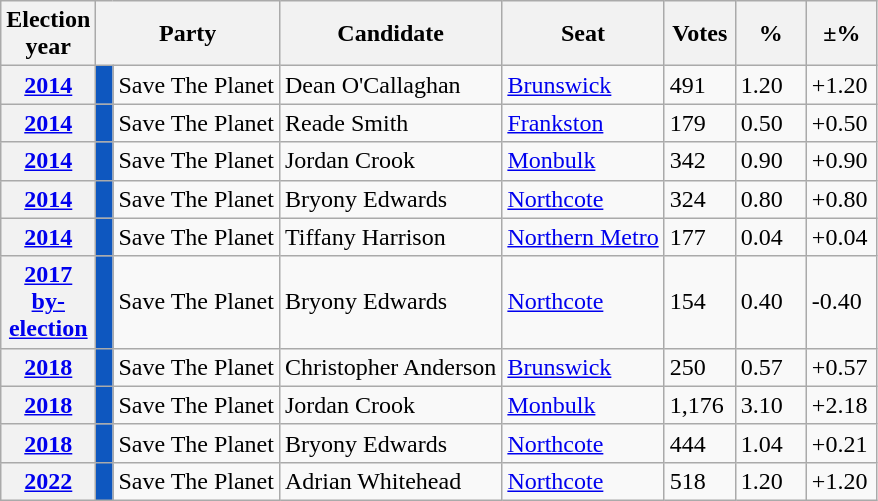<table class=wikitable>
<tr>
<th style="width:10px">Election year</th>
<th style="width:1px" colspan=3>Party</th>
<th style="width:300x;">Candidate</th>
<th style="width:300x;">Seat</th>
<th style="width:40px;">Votes</th>
<th style="width:40px;">%</th>
<th style="width:40px;">±%</th>
</tr>
<tr>
<th><a href='#'>2014</a></th>
<td bgcolor="#0E57BF"> </td>
<td style="text-align:left;" colspan="2">Save The Planet</td>
<td>Dean O'Callaghan</td>
<td><a href='#'>Brunswick</a></td>
<td>491</td>
<td>1.20</td>
<td>+1.20</td>
</tr>
<tr>
<th><a href='#'>2014</a></th>
<td bgcolor="#0E57BF"> </td>
<td style="text-align:left;" colspan="2">Save The Planet</td>
<td>Reade Smith</td>
<td><a href='#'>Frankston</a></td>
<td>179</td>
<td>0.50</td>
<td>+0.50</td>
</tr>
<tr>
<th><a href='#'>2014</a></th>
<td bgcolor="#0E57BF"> </td>
<td style="text-align:left;" colspan="2">Save The Planet</td>
<td>Jordan Crook</td>
<td><a href='#'>Monbulk</a></td>
<td>342</td>
<td>0.90</td>
<td>+0.90</td>
</tr>
<tr>
<th><a href='#'>2014</a></th>
<td bgcolor="#0E57BF"> </td>
<td style="text-align:left;" colspan="2">Save The Planet</td>
<td>Bryony Edwards</td>
<td><a href='#'>Northcote</a></td>
<td>324</td>
<td>0.80</td>
<td>+0.80</td>
</tr>
<tr>
<th><a href='#'>2014</a></th>
<td bgcolor="#0E57BF"> </td>
<td style="text-align:left;" colspan="2">Save The Planet</td>
<td>Tiffany Harrison</td>
<td><a href='#'>Northern Metro</a></td>
<td>177</td>
<td>0.04</td>
<td>+0.04</td>
</tr>
<tr>
<th><a href='#'>2017 by-election</a></th>
<td bgcolor="#0E57BF"> </td>
<td style="text-align:left;" colspan="2">Save The Planet</td>
<td>Bryony Edwards</td>
<td><a href='#'>Northcote</a></td>
<td>154</td>
<td>0.40</td>
<td>-0.40</td>
</tr>
<tr>
<th><a href='#'>2018</a></th>
<td bgcolor="#0E57BF"> </td>
<td style="text-align:left;" colspan="2">Save The Planet</td>
<td>Christopher Anderson</td>
<td><a href='#'>Brunswick</a></td>
<td>250</td>
<td>0.57</td>
<td>+0.57</td>
</tr>
<tr>
<th><a href='#'>2018</a></th>
<td bgcolor="#0E57BF"> </td>
<td style="text-align:left;" colspan="2">Save The Planet</td>
<td>Jordan Crook</td>
<td><a href='#'>Monbulk</a></td>
<td>1,176</td>
<td>3.10</td>
<td>+2.18</td>
</tr>
<tr>
<th><a href='#'>2018</a></th>
<td bgcolor="#0E57BF"> </td>
<td style="text-align:left;" colspan="2">Save The Planet</td>
<td>Bryony Edwards</td>
<td><a href='#'>Northcote</a></td>
<td>444</td>
<td>1.04</td>
<td>+0.21</td>
</tr>
<tr>
<th><a href='#'>2022</a></th>
<td bgcolor="#0E57BF"> </td>
<td style="text-align:left;" colspan="2">Save The Planet</td>
<td>Adrian Whitehead</td>
<td><a href='#'>Northcote</a></td>
<td>518</td>
<td>1.20</td>
<td>+1.20</td>
</tr>
</table>
